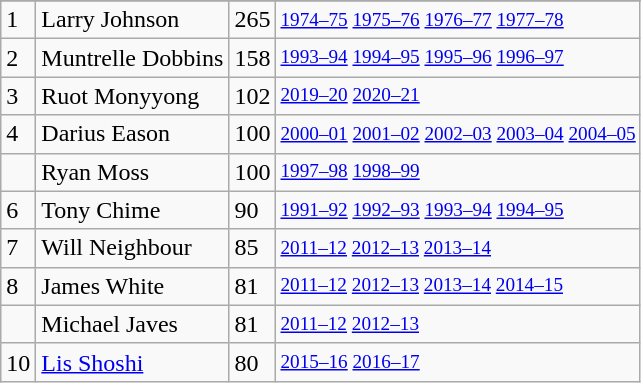<table class="wikitable">
<tr>
</tr>
<tr>
<td>1</td>
<td>Larry Johnson</td>
<td>265</td>
<td style="font-size:80%;"><a href='#'>1974–75</a> <a href='#'>1975–76</a> <a href='#'>1976–77</a> <a href='#'>1977–78</a></td>
</tr>
<tr>
<td>2</td>
<td>Muntrelle Dobbins</td>
<td>158</td>
<td style="font-size:80%;"><a href='#'>1993–94</a> <a href='#'>1994–95</a> <a href='#'>1995–96</a> <a href='#'>1996–97</a></td>
</tr>
<tr>
<td>3</td>
<td>Ruot Monyyong</td>
<td>102</td>
<td style="font-size:80%;"><a href='#'>2019–20</a> <a href='#'>2020–21</a></td>
</tr>
<tr>
<td>4</td>
<td>Darius Eason</td>
<td>100</td>
<td style="font-size:80%;"><a href='#'>2000–01</a> <a href='#'>2001–02</a> <a href='#'>2002–03</a> <a href='#'>2003–04</a> <a href='#'>2004–05</a></td>
</tr>
<tr>
<td></td>
<td>Ryan Moss</td>
<td>100</td>
<td style="font-size:80%;"><a href='#'>1997–98</a> <a href='#'>1998–99</a></td>
</tr>
<tr>
<td>6</td>
<td>Tony Chime</td>
<td>90</td>
<td style="font-size:80%;"><a href='#'>1991–92</a> <a href='#'>1992–93</a> <a href='#'>1993–94</a> <a href='#'>1994–95</a></td>
</tr>
<tr>
<td>7</td>
<td>Will Neighbour</td>
<td>85</td>
<td style="font-size:80%;"><a href='#'>2011–12</a> <a href='#'>2012–13</a> <a href='#'>2013–14</a></td>
</tr>
<tr>
<td>8</td>
<td>James White</td>
<td>81</td>
<td style="font-size:80%;"><a href='#'>2011–12</a> <a href='#'>2012–13</a> <a href='#'>2013–14</a> <a href='#'>2014–15</a></td>
</tr>
<tr>
<td></td>
<td>Michael Javes</td>
<td>81</td>
<td style="font-size:80%;"><a href='#'>2011–12</a> <a href='#'>2012–13</a></td>
</tr>
<tr>
<td>10</td>
<td><a href='#'>Lis Shoshi</a></td>
<td>80</td>
<td style="font-size:80%;"><a href='#'>2015–16</a> <a href='#'>2016–17</a></td>
</tr>
</table>
